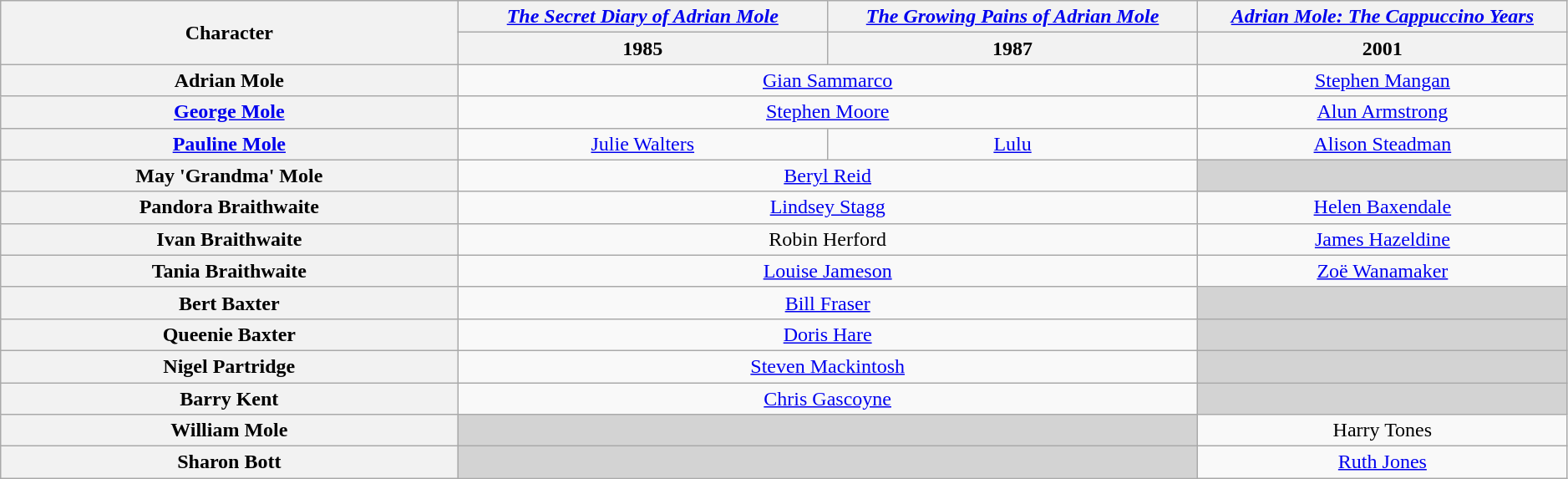<table class="wikitable" style="text-align:center" width="99%">
<tr>
<th rowspan="2" scope="col" style="width:15%;">Character</th>
<th scope="col" style="width:12.14%;"><em><a href='#'>The Secret Diary of Adrian Mole</a></em></th>
<th scope="col" style="width:12.14%;"><em><a href='#'>The Growing Pains of Adrian Mole</a></em></th>
<th scope="col" style="width:12.14%;"><em><a href='#'>Adrian Mole: The Cappuccino Years</a></em></th>
</tr>
<tr>
<th>1985</th>
<th>1987</th>
<th>2001</th>
</tr>
<tr>
<th scope="row">Adrian Mole</th>
<td colspan="2"><a href='#'>Gian Sammarco</a></td>
<td colspan="1"><a href='#'>Stephen Mangan</a></td>
</tr>
<tr>
<th scope="row"><a href='#'>George Mole</a></th>
<td colspan="2"><a href='#'>Stephen Moore</a></td>
<td colspan="1"><a href='#'>Alun Armstrong</a></td>
</tr>
<tr>
<th scope="row"><a href='#'>Pauline Mole</a></th>
<td colspan="1"><a href='#'>Julie Walters</a></td>
<td colspan="1"><a href='#'>Lulu</a></td>
<td colspan="1"><a href='#'>Alison Steadman</a></td>
</tr>
<tr>
<th scope="row">May 'Grandma' Mole</th>
<td colspan="2"><a href='#'>Beryl Reid</a></td>
<td style="background:#d3d3d3;"></td>
</tr>
<tr>
<th scope="row">Pandora Braithwaite</th>
<td colspan="2"><a href='#'>Lindsey Stagg</a></td>
<td colspan="1"><a href='#'>Helen Baxendale</a></td>
</tr>
<tr>
<th scope="row">Ivan Braithwaite</th>
<td colspan="2">Robin Herford</td>
<td colspan="1"><a href='#'>James Hazeldine</a></td>
</tr>
<tr>
<th scope="row">Tania Braithwaite</th>
<td colspan="2"><a href='#'>Louise Jameson</a></td>
<td colspan="1"><a href='#'>Zoë Wanamaker</a></td>
</tr>
<tr>
<th scope="row">Bert Baxter</th>
<td colspan="2"><a href='#'>Bill Fraser</a></td>
<td style="background:#d3d3d3;"></td>
</tr>
<tr>
<th scope="row">Queenie Baxter</th>
<td colspan="2"><a href='#'>Doris Hare</a></td>
<td style="background:#d3d3d3;"></td>
</tr>
<tr>
<th scope="row">Nigel Partridge</th>
<td colspan="2"><a href='#'>Steven Mackintosh</a></td>
<td style="background:#d3d3d3;"></td>
</tr>
<tr>
<th scope="row">Barry Kent</th>
<td colspan="2"><a href='#'>Chris Gascoyne</a></td>
<td style="background:#d3d3d3;"></td>
</tr>
<tr>
<th scope="row">William Mole</th>
<td style="background:#d3d3d3;", colspan="2"></td>
<td colspan="1">Harry Tones</td>
</tr>
<tr>
<th scope="row">Sharon Bott</th>
<td style="background:#d3d3d3;", colspan="2"></td>
<td colspan="1"><a href='#'>Ruth Jones</a></td>
</tr>
</table>
